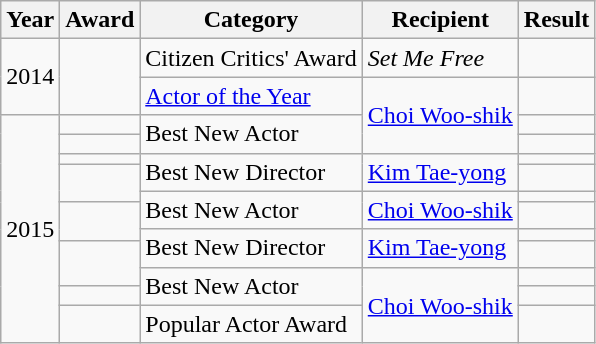<table class="wikitable sortable">
<tr>
<th>Year</th>
<th>Award</th>
<th>Category</th>
<th>Recipient</th>
<th>Result</th>
</tr>
<tr>
<td rowspan="2">2014</td>
<td rowspan="2"></td>
<td>Citizen Critics' Award</td>
<td><em>Set Me Free</em></td>
<td></td>
</tr>
<tr>
<td><a href='#'>Actor of the Year</a></td>
<td rowspan="3"><a href='#'>Choi Woo-shik</a></td>
<td></td>
</tr>
<tr>
<td rowspan="11">2015</td>
<td></td>
<td rowspan="2">Best New Actor</td>
<td></td>
</tr>
<tr>
<td></td>
<td></td>
</tr>
<tr>
<td></td>
<td rowspan="2">Best New Director</td>
<td rowspan="2"><a href='#'>Kim Tae-yong</a></td>
<td></td>
</tr>
<tr>
<td rowspan="2"></td>
<td></td>
</tr>
<tr>
<td rowspan="2">Best New Actor</td>
<td rowspan="2"><a href='#'>Choi Woo-shik</a></td>
<td></td>
</tr>
<tr>
<td rowspan="2"></td>
<td></td>
</tr>
<tr>
<td rowspan="2">Best New Director</td>
<td rowspan="2"><a href='#'>Kim Tae-yong</a></td>
<td></td>
</tr>
<tr>
<td rowspan="2"></td>
<td></td>
</tr>
<tr>
<td rowspan="2">Best New Actor</td>
<td rowspan="3"><a href='#'>Choi Woo-shik</a></td>
<td></td>
</tr>
<tr>
<td></td>
<td></td>
</tr>
<tr>
<td></td>
<td>Popular Actor Award</td>
<td></td>
</tr>
</table>
